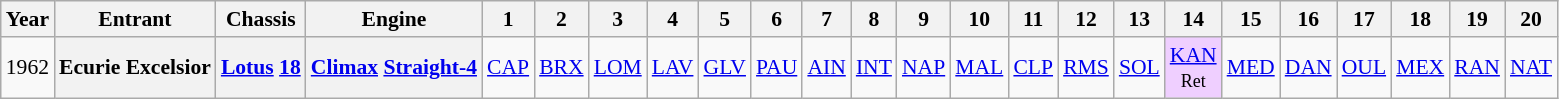<table class="wikitable" style="text-align:center; font-size:90%">
<tr>
<th>Year</th>
<th>Entrant</th>
<th>Chassis</th>
<th>Engine</th>
<th>1</th>
<th>2</th>
<th>3</th>
<th>4</th>
<th>5</th>
<th>6</th>
<th>7</th>
<th>8</th>
<th>9</th>
<th>10</th>
<th>11</th>
<th>12</th>
<th>13</th>
<th>14</th>
<th>15</th>
<th>16</th>
<th>17</th>
<th>18</th>
<th>19</th>
<th>20</th>
</tr>
<tr>
<td>1962</td>
<th>Ecurie Excelsior</th>
<th><a href='#'>Lotus</a> <a href='#'>18</a></th>
<th><a href='#'>Climax</a> <a href='#'>Straight-4</a></th>
<td><a href='#'>CAP</a></td>
<td><a href='#'>BRX</a></td>
<td><a href='#'>LOM</a></td>
<td><a href='#'>LAV</a></td>
<td><a href='#'>GLV</a></td>
<td><a href='#'>PAU</a></td>
<td><a href='#'>AIN</a></td>
<td><a href='#'>INT</a></td>
<td><a href='#'>NAP</a></td>
<td><a href='#'>MAL</a></td>
<td><a href='#'>CLP</a></td>
<td><a href='#'>RMS</a></td>
<td><a href='#'>SOL</a></td>
<td style="background:#EFCFFF;"><a href='#'>KAN</a><br><small>Ret</small></td>
<td><a href='#'>MED</a></td>
<td><a href='#'>DAN</a></td>
<td><a href='#'>OUL</a></td>
<td><a href='#'>MEX</a></td>
<td><a href='#'>RAN</a></td>
<td><a href='#'>NAT</a></td>
</tr>
</table>
